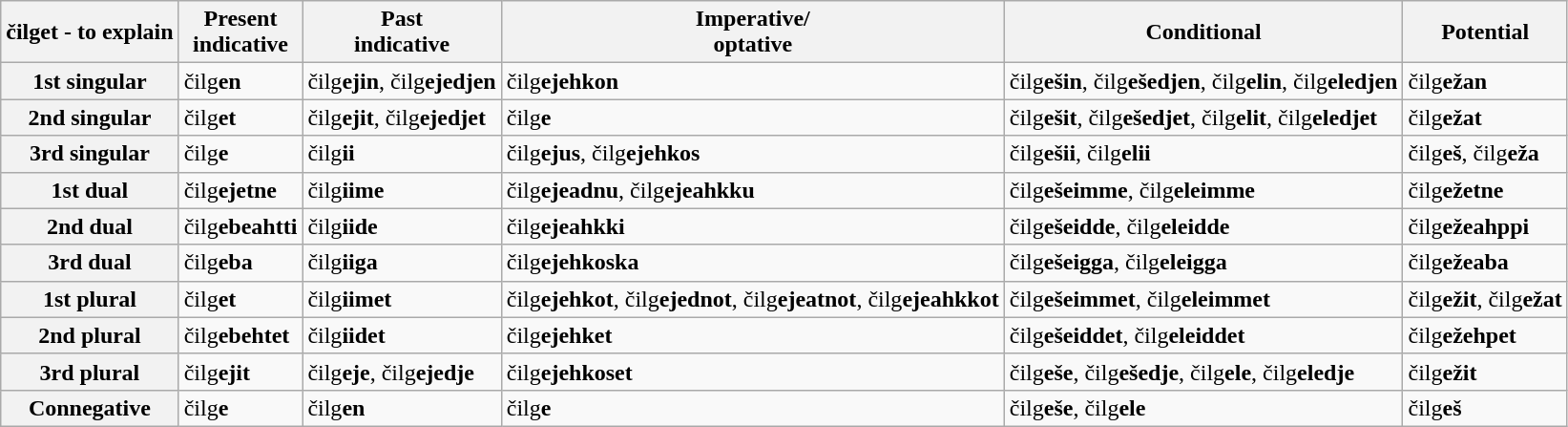<table class="wikitable">
<tr>
<th>čilget - to explain</th>
<th>Present<br>indicative</th>
<th>Past<br>indicative</th>
<th>Imperative/<br>optative</th>
<th>Conditional</th>
<th>Potential</th>
</tr>
<tr>
<th>1st singular</th>
<td>čilg<strong>en</strong></td>
<td>čilg<strong>ejin</strong>, čilg<strong>ejedjen</strong></td>
<td>čilg<strong>ejehkon</strong></td>
<td>čilg<strong>ešin</strong>, čilg<strong>ešedjen</strong>, čilg<strong>elin</strong>, čilg<strong>eledjen</strong></td>
<td>čilg<strong>ežan</strong></td>
</tr>
<tr>
<th>2nd singular</th>
<td>čilg<strong>et</strong></td>
<td>čilg<strong>ejit</strong>, čilg<strong>ejedjet</strong></td>
<td>čilg<strong>e</strong></td>
<td>čilg<strong>ešit</strong>, čilg<strong>ešedjet</strong>, čilg<strong>elit</strong>, čilg<strong>eledjet</strong></td>
<td>čilg<strong>ežat</strong></td>
</tr>
<tr>
<th>3rd singular</th>
<td>čilg<strong>e</strong></td>
<td>čilg<strong>ii</strong></td>
<td>čilg<strong>ejus</strong>, čilg<strong>ejehkos</strong></td>
<td>čilg<strong>ešii</strong>, čilg<strong>elii</strong></td>
<td>čilg<strong>eš</strong>, čilg<strong>eža</strong></td>
</tr>
<tr>
<th>1st dual</th>
<td>čilg<strong>ejetne</strong></td>
<td>čilg<strong>iime</strong></td>
<td>čilg<strong>ejeadnu</strong>, čilg<strong>ejeahkku</strong></td>
<td>čilg<strong>ešeimme</strong>, čilg<strong>eleimme</strong></td>
<td>čilg<strong>ežetne</strong></td>
</tr>
<tr>
<th>2nd dual</th>
<td>čilg<strong>ebeahtti</strong></td>
<td>čilg<strong>iide</strong></td>
<td>čilg<strong>ejeahkki</strong></td>
<td>čilg<strong>ešeidde</strong>, čilg<strong>eleidde</strong></td>
<td>čilg<strong>ežeahppi</strong></td>
</tr>
<tr>
<th>3rd dual</th>
<td>čilg<strong>eba</strong></td>
<td>čilg<strong>iiga</strong></td>
<td>čilg<strong>ejehkoska</strong></td>
<td>čilg<strong>ešeigga</strong>, čilg<strong>eleigga</strong></td>
<td>čilg<strong>ežeaba</strong></td>
</tr>
<tr>
<th>1st plural</th>
<td>čilg<strong>et</strong></td>
<td>čilg<strong>iimet</strong></td>
<td>čilg<strong>ejehkot</strong>, čilg<strong>ejednot</strong>, čilg<strong>ejeatnot</strong>, čilg<strong>ejeahkkot</strong></td>
<td>čilg<strong>ešeimmet</strong>, čilg<strong>eleimmet</strong></td>
<td>čilg<strong>ežit</strong>, čilg<strong>ežat</strong></td>
</tr>
<tr>
<th>2nd plural</th>
<td>čilg<strong>ebehtet</strong></td>
<td>čilg<strong>iidet</strong></td>
<td>čilg<strong>ejehket</strong></td>
<td>čilg<strong>ešeiddet</strong>, čilg<strong>eleiddet</strong></td>
<td>čilg<strong>ežehpet</strong></td>
</tr>
<tr>
<th>3rd plural</th>
<td>čilg<strong>ejit</strong></td>
<td>čilg<strong>eje</strong>, čilg<strong>ejedje</strong></td>
<td>čilg<strong>ejehkoset</strong></td>
<td>čilg<strong>eše</strong>, čilg<strong>ešedje</strong>, čilg<strong>ele</strong>, čilg<strong>eledje</strong></td>
<td>čilg<strong>ežit</strong></td>
</tr>
<tr>
<th>Connegative</th>
<td>čilg<strong>e</strong></td>
<td>čilg<strong>en</strong></td>
<td>čilg<strong>e</strong></td>
<td>čilg<strong>eše</strong>, čilg<strong>ele</strong></td>
<td>čilg<strong>eš</strong></td>
</tr>
</table>
